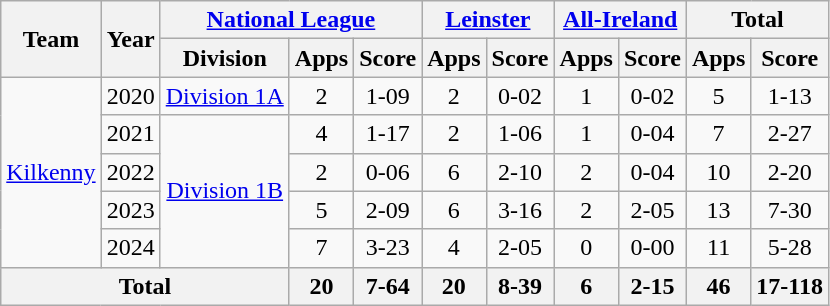<table class="wikitable" style="text-align:center">
<tr>
<th rowspan="2">Team</th>
<th rowspan="2">Year</th>
<th colspan="3"><a href='#'>National League</a></th>
<th colspan="2"><a href='#'>Leinster</a></th>
<th colspan="2"><a href='#'>All-Ireland</a></th>
<th colspan="2">Total</th>
</tr>
<tr>
<th>Division</th>
<th>Apps</th>
<th>Score</th>
<th>Apps</th>
<th>Score</th>
<th>Apps</th>
<th>Score</th>
<th>Apps</th>
<th>Score</th>
</tr>
<tr>
<td rowspan="5"><a href='#'>Kilkenny</a></td>
<td>2020</td>
<td rowspan="1"><a href='#'>Division 1A</a></td>
<td>2</td>
<td>1-09</td>
<td>2</td>
<td>0-02</td>
<td>1</td>
<td>0-02</td>
<td>5</td>
<td>1-13</td>
</tr>
<tr>
<td>2021</td>
<td rowspan="4"><a href='#'>Division 1B</a></td>
<td>4</td>
<td>1-17</td>
<td>2</td>
<td>1-06</td>
<td>1</td>
<td>0-04</td>
<td>7</td>
<td>2-27</td>
</tr>
<tr>
<td>2022</td>
<td>2</td>
<td>0-06</td>
<td>6</td>
<td>2-10</td>
<td>2</td>
<td>0-04</td>
<td>10</td>
<td>2-20</td>
</tr>
<tr>
<td>2023</td>
<td>5</td>
<td>2-09</td>
<td>6</td>
<td>3-16</td>
<td>2</td>
<td>2-05</td>
<td>13</td>
<td>7-30</td>
</tr>
<tr>
<td>2024</td>
<td>7</td>
<td>3-23</td>
<td>4</td>
<td>2-05</td>
<td>0</td>
<td>0-00</td>
<td>11</td>
<td>5-28</td>
</tr>
<tr>
<th colspan="3">Total</th>
<th>20</th>
<th>7-64</th>
<th>20</th>
<th>8-39</th>
<th>6</th>
<th>2-15</th>
<th>46</th>
<th>17-118</th>
</tr>
</table>
